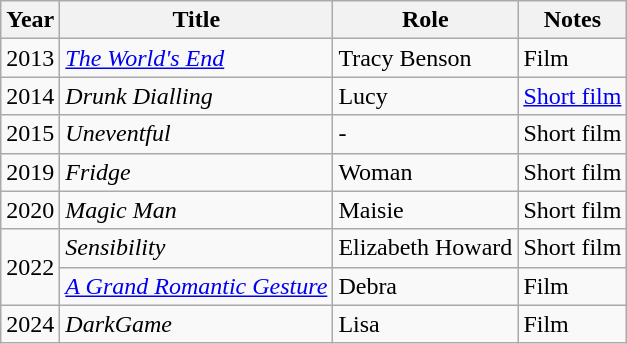<table class="wikitable sortable">
<tr>
<th>Year</th>
<th>Title</th>
<th>Role</th>
<th class="unsortable">Notes</th>
</tr>
<tr>
<td>2013</td>
<td><em><a href='#'>The World's End</a></em></td>
<td>Tracy Benson</td>
<td>Film</td>
</tr>
<tr>
<td>2014</td>
<td><em>Drunk Dialling</em></td>
<td>Lucy</td>
<td><a href='#'>Short film</a></td>
</tr>
<tr>
<td>2015</td>
<td><em>Uneventful</em></td>
<td>-</td>
<td>Short film</td>
</tr>
<tr>
<td>2019</td>
<td><em>Fridge</em></td>
<td>Woman</td>
<td>Short film</td>
</tr>
<tr>
<td>2020</td>
<td><em>Magic Man</em></td>
<td>Maisie</td>
<td>Short film</td>
</tr>
<tr>
<td rowspan="2">2022</td>
<td><em>Sensibility</em></td>
<td>Elizabeth Howard</td>
<td>Short film</td>
</tr>
<tr>
<td><em><a href='#'>A Grand Romantic Gesture</a></em></td>
<td>Debra</td>
<td>Film</td>
</tr>
<tr>
<td>2024</td>
<td><em>DarkGame</em></td>
<td>Lisa</td>
<td>Film</td>
</tr>
</table>
